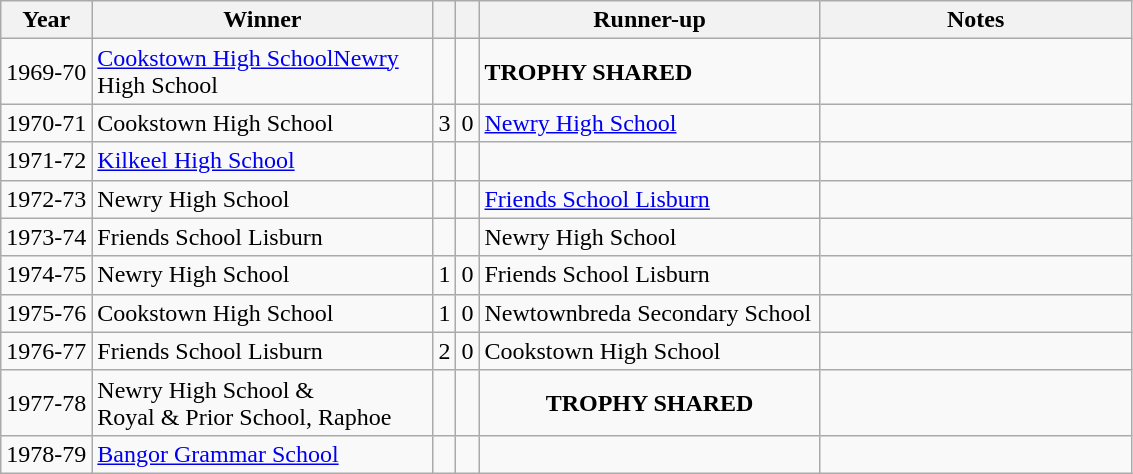<table class="wikitable">
<tr>
<th>Year</th>
<th>Winner</th>
<th></th>
<th></th>
<th>Runner-up</th>
<th width="200">Notes</th>
</tr>
<tr>
<td align="center">1969-70</td>
<td width="220"><a href='#'>Cookstown High SchoolNewry</a> High School</td>
<td></td>
<td></td>
<td><strong>TROPHY SHARED</strong></td>
<td></td>
</tr>
<tr>
<td align="center">1970-71</td>
<td>Cookstown High School</td>
<td align="center">3</td>
<td align="center">0</td>
<td width="220"><a href='#'>Newry High School</a></td>
<td></td>
</tr>
<tr>
<td align="center">1971-72</td>
<td><a href='#'>Kilkeel High School</a></td>
<td></td>
<td></td>
<td></td>
<td></td>
</tr>
<tr>
<td align="center">1972-73</td>
<td>Newry High School</td>
<td></td>
<td></td>
<td><a href='#'>Friends School Lisburn</a></td>
<td></td>
</tr>
<tr>
<td align="center">1973-74</td>
<td>Friends School Lisburn</td>
<td></td>
<td></td>
<td>Newry High School</td>
<td></td>
</tr>
<tr>
<td align="center">1974-75</td>
<td>Newry High School</td>
<td align="center">1</td>
<td align="center">0</td>
<td>Friends School Lisburn</td>
<td></td>
</tr>
<tr>
<td align="center">1975-76</td>
<td>Cookstown High School</td>
<td align="center">1</td>
<td align="center">0</td>
<td>Newtownbreda Secondary School</td>
<td></td>
</tr>
<tr>
<td align="center">1976-77</td>
<td>Friends School Lisburn</td>
<td align="center">2</td>
<td align="center">0</td>
<td>Cookstown High School</td>
<td></td>
</tr>
<tr>
<td align="center">1977-78</td>
<td>Newry High School &<br>Royal & Prior School, Raphoe</td>
<td></td>
<td></td>
<td align="center"><strong>TROPHY SHARED</strong></td>
<td></td>
</tr>
<tr>
<td align="center">1978-79</td>
<td><a href='#'>Bangor Grammar School</a></td>
<td></td>
<td></td>
<td></td>
<td></td>
</tr>
</table>
